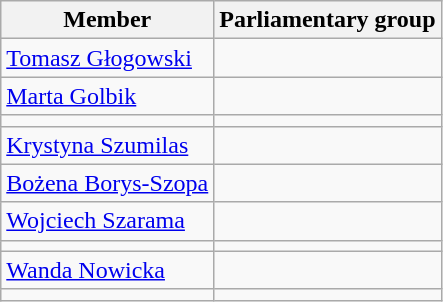<table class="wikitable">
<tr>
<th>Member</th>
<th colspan="2">Parliamentary group</th>
</tr>
<tr>
<td><a href='#'>Tomasz Głogowski</a></td>
<td></td>
</tr>
<tr>
<td><a href='#'>Marta Golbik</a></td>
<td></td>
</tr>
<tr>
<td></td>
<td></td>
</tr>
<tr>
<td><a href='#'>Krystyna Szumilas</a></td>
<td></td>
</tr>
<tr>
<td><a href='#'>Bożena Borys-Szopa</a></td>
<td></td>
</tr>
<tr>
<td><a href='#'>Wojciech Szarama</a></td>
<td></td>
</tr>
<tr>
<td></td>
<td></td>
</tr>
<tr>
<td><a href='#'>Wanda Nowicka</a></td>
<td></td>
</tr>
<tr>
<td></td>
<td></td>
</tr>
</table>
